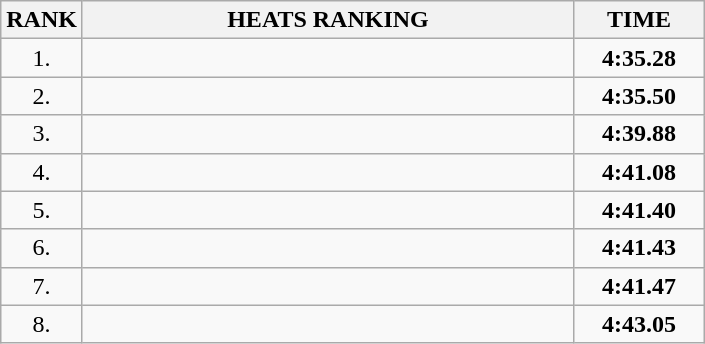<table class="wikitable">
<tr>
<th>RANK</th>
<th style="width: 20em">HEATS RANKING</th>
<th style="width: 5em">TIME</th>
</tr>
<tr>
<td align="center">1.</td>
<td></td>
<td align="center"><strong>4:35.28</strong></td>
</tr>
<tr>
<td align="center">2.</td>
<td></td>
<td align="center"><strong>4:35.50</strong></td>
</tr>
<tr>
<td align="center">3.</td>
<td></td>
<td align="center"><strong>4:39.88</strong></td>
</tr>
<tr>
<td align="center">4.</td>
<td></td>
<td align="center"><strong>4:41.08</strong></td>
</tr>
<tr>
<td align="center">5.</td>
<td></td>
<td align="center"><strong>4:41.40</strong></td>
</tr>
<tr>
<td align="center">6.</td>
<td></td>
<td align="center"><strong>4:41.43</strong></td>
</tr>
<tr>
<td align="center">7.</td>
<td></td>
<td align="center"><strong>4:41.47</strong></td>
</tr>
<tr>
<td align="center">8.</td>
<td></td>
<td align="center"><strong>4:43.05</strong></td>
</tr>
</table>
